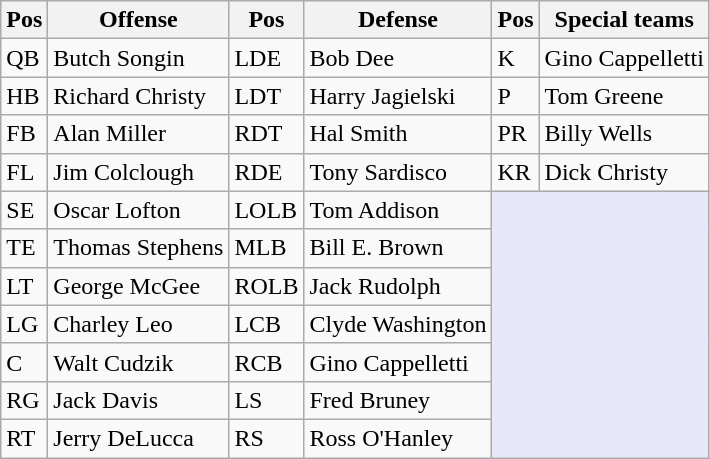<table class="wikitable">
<tr>
<th>Pos</th>
<th>Offense</th>
<th>Pos</th>
<th>Defense</th>
<th>Pos</th>
<th>Special teams</th>
</tr>
<tr>
<td>QB</td>
<td>Butch Songin</td>
<td>LDE</td>
<td>Bob Dee</td>
<td>K</td>
<td>Gino Cappelletti</td>
</tr>
<tr>
<td>HB</td>
<td>Richard Christy</td>
<td>LDT</td>
<td>Harry Jagielski</td>
<td>P</td>
<td>Tom Greene</td>
</tr>
<tr>
<td>FB</td>
<td>Alan Miller</td>
<td>RDT</td>
<td>Hal Smith</td>
<td>PR</td>
<td>Billy Wells</td>
</tr>
<tr>
<td>FL</td>
<td>Jim Colclough</td>
<td>RDE</td>
<td>Tony Sardisco</td>
<td>KR</td>
<td>Dick Christy</td>
</tr>
<tr>
<td>SE</td>
<td>Oscar Lofton</td>
<td>LOLB</td>
<td>Tom Addison</td>
<td rowspan=7 colspan=2 style="background:#E6E8FA;"></td>
</tr>
<tr>
<td>TE</td>
<td>Thomas Stephens</td>
<td>MLB</td>
<td>Bill E. Brown</td>
</tr>
<tr>
<td>LT</td>
<td>George McGee</td>
<td>ROLB</td>
<td>Jack Rudolph</td>
</tr>
<tr>
<td>LG</td>
<td>Charley Leo</td>
<td>LCB</td>
<td>Clyde Washington</td>
</tr>
<tr>
<td>C</td>
<td>Walt Cudzik</td>
<td>RCB</td>
<td>Gino Cappelletti</td>
</tr>
<tr>
<td>RG</td>
<td>Jack Davis</td>
<td>LS</td>
<td>Fred Bruney</td>
</tr>
<tr>
<td>RT</td>
<td>Jerry DeLucca</td>
<td>RS</td>
<td>Ross O'Hanley</td>
</tr>
</table>
